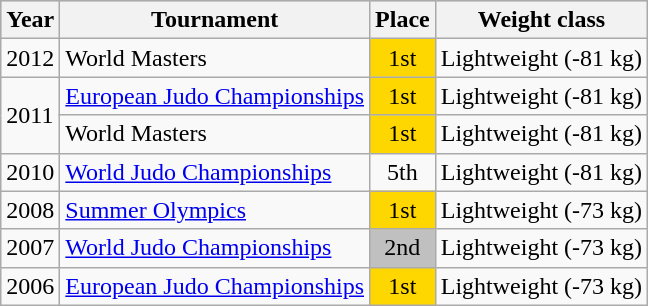<table class=wikitable>
<tr style="background:#ccc;">
<th>Year</th>
<th>Tournament</th>
<th>Place</th>
<th>Weight class</th>
</tr>
<tr>
<td>2012</td>
<td>World Masters</td>
<td style="background:gold; text-align:center;">1st</td>
<td>Lightweight (-81 kg)</td>
</tr>
<tr>
<td rowspan=2>2011</td>
<td><a href='#'>European Judo Championships</a></td>
<td style="background:gold; text-align:center;">1st</td>
<td>Lightweight (-81 kg)</td>
</tr>
<tr>
<td>World Masters</td>
<td style="background:gold; text-align:center;">1st</td>
<td>Lightweight (-81 kg)</td>
</tr>
<tr>
<td>2010</td>
<td><a href='#'>World Judo Championships</a></td>
<td style="text-align:center;">5th</td>
<td>Lightweight (-81 kg)</td>
</tr>
<tr>
<td>2008</td>
<td><a href='#'>Summer Olympics</a></td>
<td style="background:gold; text-align:center;">1st</td>
<td>Lightweight (-73 kg)</td>
</tr>
<tr>
<td>2007</td>
<td><a href='#'>World Judo Championships</a></td>
<td style="background:silver; text-align:center;">2nd</td>
<td>Lightweight (-73 kg)</td>
</tr>
<tr>
<td>2006</td>
<td><a href='#'>European Judo Championships</a></td>
<td style="background:gold; text-align:center;">1st</td>
<td>Lightweight (-73 kg)</td>
</tr>
</table>
